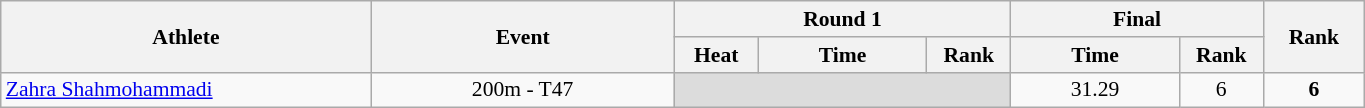<table class="wikitable" width="72%" style="text-align:center; font-size:90%">
<tr>
<th rowspan="2" width="22%">Athlete</th>
<th rowspan="2" width="18%">Event</th>
<th colspan="3" width="20%">Round 1</th>
<th colspan="2" width="15%">Final</th>
<th rowspan="2" width="6%">Rank</th>
</tr>
<tr>
<th width="5%">Heat</th>
<th width="10%">Time</th>
<th>Rank</th>
<th width="10%">Time</th>
<th>Rank</th>
</tr>
<tr>
<td align="left"><a href='#'>Zahra Shahmohammadi</a></td>
<td align="center">200m - T47</td>
<td colspan=3 bgcolor=#DCDCDC></td>
<td>31.29</td>
<td>6</td>
<td align=center><strong>6</strong></td>
</tr>
</table>
